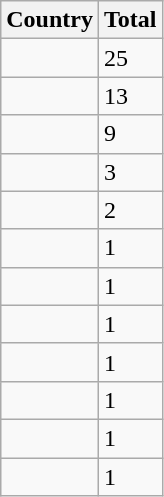<table class="wikitable sortable">
<tr>
<th>Country</th>
<th>Total</th>
</tr>
<tr>
<td></td>
<td>25</td>
</tr>
<tr>
<td></td>
<td>13</td>
</tr>
<tr>
<td></td>
<td>9</td>
</tr>
<tr>
<td></td>
<td>3</td>
</tr>
<tr>
<td></td>
<td>2</td>
</tr>
<tr>
<td></td>
<td>1</td>
</tr>
<tr>
<td></td>
<td>1</td>
</tr>
<tr>
<td></td>
<td>1</td>
</tr>
<tr>
<td></td>
<td>1</td>
</tr>
<tr>
<td></td>
<td>1</td>
</tr>
<tr>
<td></td>
<td>1</td>
</tr>
<tr>
<td></td>
<td>1</td>
</tr>
</table>
